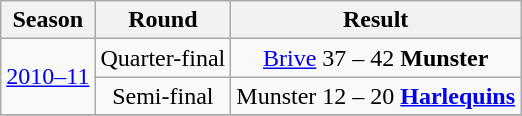<table class="wikitable" style="text-align:center;">
<tr>
<th>Season</th>
<th>Round</th>
<th>Result</th>
</tr>
<tr>
<td rowspan="2"><a href='#'>2010–11</a></td>
<td>Quarter-final</td>
<td colspan="7"><a href='#'>Brive</a> 37 – 42 <strong>Munster</strong></td>
</tr>
<tr>
<td>Semi-final</td>
<td colspan="7">Munster 12 – 20 <strong><a href='#'>Harlequins</a></strong></td>
</tr>
<tr>
</tr>
</table>
